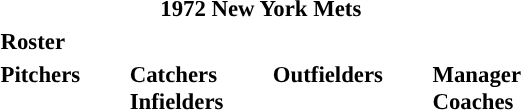<table class="toccolours" style="font-size: 95%;">
<tr>
<th colspan="10">1972 New York Mets</th>
</tr>
<tr>
<td colspan="10"><strong>Roster</strong></td>
</tr>
<tr>
<td valign="top"><strong>Pitchers</strong><br>












</td>
<td width="25px"></td>
<td valign="top"><strong>Catchers</strong><br>


<strong>Infielders</strong>








</td>
<td width="25px"></td>
<td valign="top"><strong>Outfielders</strong><br>






</td>
<td width="25px"></td>
<td valign="top"><strong>Manager</strong><br>
<strong>Coaches</strong>



</td>
</tr>
</table>
